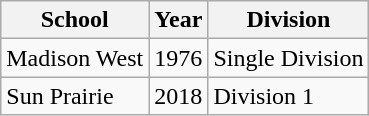<table class="wikitable">
<tr>
<th>School</th>
<th>Year</th>
<th>Division</th>
</tr>
<tr>
<td>Madison West</td>
<td>1976</td>
<td>Single Division</td>
</tr>
<tr>
<td>Sun Prairie</td>
<td>2018</td>
<td>Division 1</td>
</tr>
</table>
